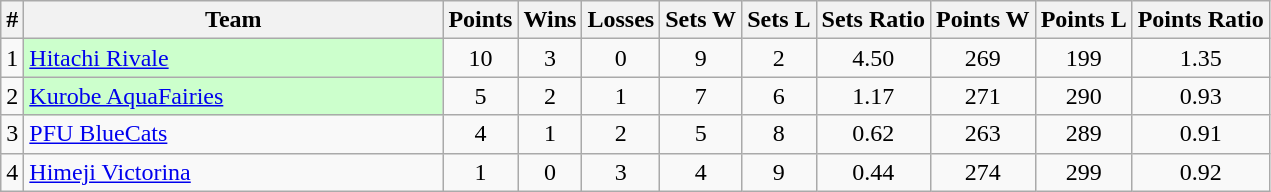<table class="wikitable" style="text-align: center;">
<tr>
<th>#</th>
<th>Team</th>
<th>Points</th>
<th>Wins</th>
<th>Losses</th>
<th>Sets W</th>
<th>Sets L</th>
<th>Sets Ratio</th>
<th>Points W</th>
<th>Points L</th>
<th>Points Ratio</th>
</tr>
<tr>
<td>1</td>
<td style="width: 17em; text-align: left; background: #ccffcc;"><a href='#'>Hitachi Rivale</a></td>
<td>10</td>
<td>3</td>
<td>0</td>
<td>9</td>
<td>2</td>
<td>4.50</td>
<td>269</td>
<td>199</td>
<td>1.35</td>
</tr>
<tr>
<td>2</td>
<td style="width: 17em; text-align: left; background: #ccffcc;"><a href='#'>Kurobe AquaFairies</a></td>
<td>5</td>
<td>2</td>
<td>1</td>
<td>7</td>
<td>6</td>
<td>1.17</td>
<td>271</td>
<td>290</td>
<td>0.93</td>
</tr>
<tr>
<td>3</td>
<td style="width: 17em; text-align: left;"><a href='#'>PFU BlueCats</a></td>
<td>4</td>
<td>1</td>
<td>2</td>
<td>5</td>
<td>8</td>
<td>0.62</td>
<td>263</td>
<td>289</td>
<td>0.91</td>
</tr>
<tr>
<td>4</td>
<td style="width: 17em; text-align: left;"><a href='#'> Himeji Victorina</a></td>
<td>1</td>
<td>0</td>
<td>3</td>
<td>4</td>
<td>9</td>
<td>0.44</td>
<td>274</td>
<td>299</td>
<td>0.92</td>
</tr>
</table>
